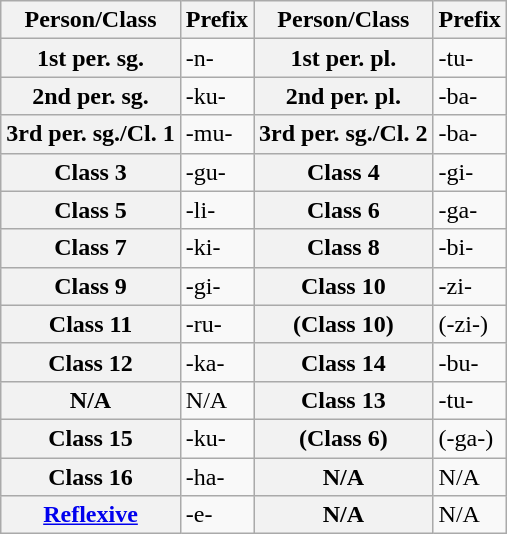<table class="wikitable">
<tr>
<th>Person/Class</th>
<th>Prefix</th>
<th>Person/Class</th>
<th>Prefix</th>
</tr>
<tr>
<th>1st per. sg.</th>
<td>-n-</td>
<th>1st per. pl.</th>
<td>-tu-</td>
</tr>
<tr>
<th>2nd per. sg.</th>
<td>-ku-</td>
<th>2nd per. pl.</th>
<td>-ba-</td>
</tr>
<tr>
<th>3rd per. sg./Cl. 1</th>
<td>-mu-</td>
<th>3rd per. sg./Cl. 2</th>
<td>-ba-</td>
</tr>
<tr>
<th>Class 3</th>
<td>-gu-</td>
<th>Class 4</th>
<td>-gi-</td>
</tr>
<tr>
<th>Class 5</th>
<td>-li-</td>
<th>Class 6</th>
<td>-ga-</td>
</tr>
<tr>
<th>Class 7</th>
<td>-ki-</td>
<th>Class 8</th>
<td>-bi-</td>
</tr>
<tr>
<th>Class 9</th>
<td>-gi-</td>
<th>Class 10</th>
<td>-zi-</td>
</tr>
<tr>
<th>Class 11</th>
<td>-ru-</td>
<th>(Class 10)</th>
<td>(-zi-)</td>
</tr>
<tr>
<th>Class 12</th>
<td>-ka-</td>
<th>Class 14</th>
<td>-bu-</td>
</tr>
<tr>
<th>N/A</th>
<td>N/A</td>
<th>Class 13</th>
<td>-tu-</td>
</tr>
<tr>
<th>Class 15</th>
<td>-ku-</td>
<th>(Class 6)</th>
<td>(-ga-)</td>
</tr>
<tr>
<th>Class 16</th>
<td>-ha-</td>
<th>N/A</th>
<td>N/A</td>
</tr>
<tr>
<th><a href='#'>Reflexive</a></th>
<td>-e-</td>
<th>N/A</th>
<td>N/A</td>
</tr>
</table>
